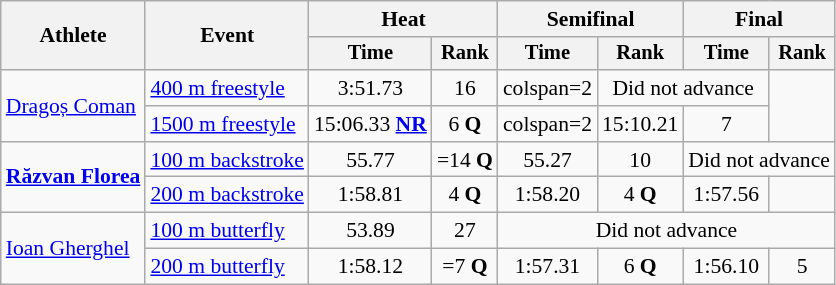<table class=wikitable style="font-size:90%">
<tr>
<th rowspan="2">Athlete</th>
<th rowspan="2">Event</th>
<th colspan="2">Heat</th>
<th colspan="2">Semifinal</th>
<th colspan="2">Final</th>
</tr>
<tr style="font-size:95%">
<th>Time</th>
<th>Rank</th>
<th>Time</th>
<th>Rank</th>
<th>Time</th>
<th>Rank</th>
</tr>
<tr align=center>
<td align=left rowspan=2><a href='#'>Dragoș Coman</a></td>
<td align=left><a href='#'>400 m freestyle</a></td>
<td>3:51.73</td>
<td>16</td>
<td>colspan=2 </td>
<td colspan=2>Did not advance</td>
</tr>
<tr align=center>
<td align=left><a href='#'>1500 m freestyle</a></td>
<td>15:06.33 <strong><a href='#'>NR</a></strong></td>
<td>6 <strong>Q</strong></td>
<td>colspan=2 </td>
<td>15:10.21</td>
<td>7</td>
</tr>
<tr align=center>
<td align=left rowspan=2><strong><a href='#'>Răzvan Florea</a></strong></td>
<td align=left><a href='#'>100 m backstroke</a></td>
<td>55.77</td>
<td>=14 <strong>Q</strong></td>
<td>55.27</td>
<td>10</td>
<td colspan=2>Did not advance</td>
</tr>
<tr align=center>
<td align=left><a href='#'>200 m backstroke</a></td>
<td>1:58.81</td>
<td>4 <strong>Q</strong></td>
<td>1:58.20</td>
<td>4 <strong>Q</strong></td>
<td>1:57.56</td>
<td></td>
</tr>
<tr align=center>
<td align=left rowspan=2><a href='#'>Ioan Gherghel</a></td>
<td align=left><a href='#'>100 m butterfly</a></td>
<td>53.89</td>
<td>27</td>
<td colspan=4>Did not advance</td>
</tr>
<tr align=center>
<td align=left><a href='#'>200 m butterfly</a></td>
<td>1:58.12</td>
<td>=7 <strong>Q</strong></td>
<td>1:57.31</td>
<td>6 <strong>Q</strong></td>
<td>1:56.10</td>
<td>5</td>
</tr>
</table>
